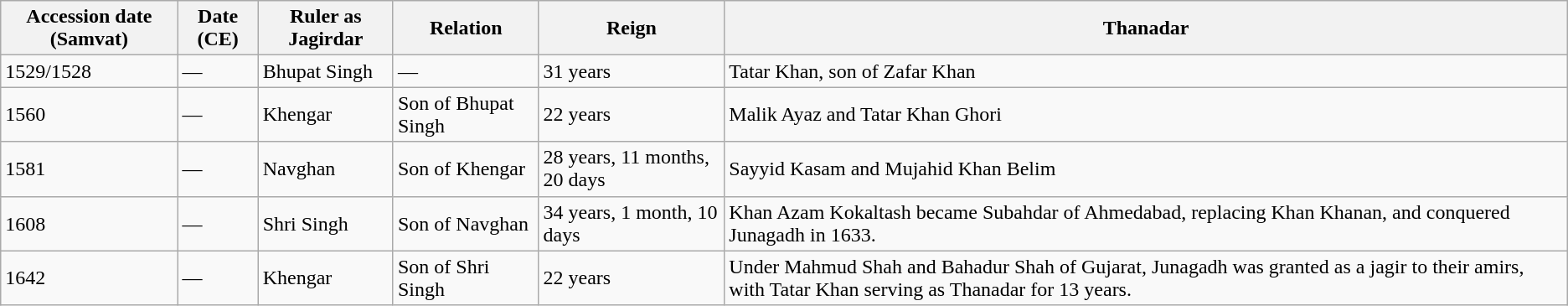<table class="wikitable">
<tr>
<th>Accession date (Samvat)</th>
<th>Date (CE)</th>
<th>Ruler as Jagirdar</th>
<th>Relation</th>
<th>Reign</th>
<th>Thanadar</th>
</tr>
<tr>
<td>1529/1528</td>
<td>—</td>
<td>Bhupat Singh</td>
<td>—</td>
<td>31 years</td>
<td>Tatar Khan, son of Zafar Khan</td>
</tr>
<tr>
<td>1560</td>
<td>—</td>
<td>Khengar</td>
<td>Son of Bhupat Singh</td>
<td>22 years</td>
<td>Malik Ayaz and Tatar Khan Ghori</td>
</tr>
<tr>
<td>1581</td>
<td>—</td>
<td>Navghan</td>
<td>Son of Khengar</td>
<td>28 years, 11 months, 20 days</td>
<td>Sayyid Kasam and Mujahid Khan Belim</td>
</tr>
<tr>
<td>1608</td>
<td>—</td>
<td>Shri Singh</td>
<td>Son of Navghan</td>
<td>34 years, 1 month, 10 days</td>
<td>Khan Azam Kokaltash became Subahdar of Ahmedabad, replacing Khan Khanan, and conquered Junagadh in 1633.</td>
</tr>
<tr>
<td>1642</td>
<td>—</td>
<td>Khengar</td>
<td>Son of Shri Singh</td>
<td>22 years</td>
<td>Under Mahmud Shah and Bahadur Shah of Gujarat, Junagadh was granted as a jagir to their amirs, with Tatar Khan serving as Thanadar for 13 years.</td>
</tr>
</table>
